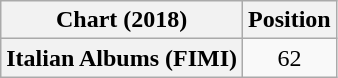<table class="wikitable sortable plainrowheaders" style="text-align:center">
<tr>
<th scope="col">Chart (2018)</th>
<th scope="col">Position</th>
</tr>
<tr>
<th scope="row">Italian Albums (FIMI)</th>
<td>62</td>
</tr>
</table>
